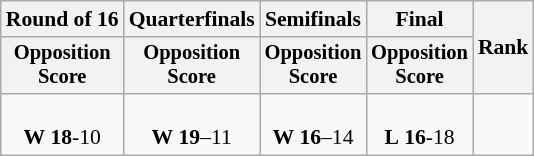<table class=wikitable style="font-size:90%">
<tr>
<th>Round of 16</th>
<th>Quarterfinals</th>
<th>Semifinals</th>
<th>Final</th>
<th rowspan=2>Rank</th>
</tr>
<tr style="font-size:95%">
<th>Opposition<br>Score</th>
<th>Opposition<br>Score</th>
<th>Opposition<br>Score</th>
<th>Opposition<br>Score</th>
</tr>
<tr align=center>
<td><br><strong>W</strong>  <strong>18</strong>-10</td>
<td><br><strong>W</strong>  <strong>19</strong>–11</td>
<td><br><strong>W</strong>  <strong>16</strong>–14</td>
<td><br><strong>L</strong>  <strong>16</strong>-18</td>
<td></td>
</tr>
</table>
